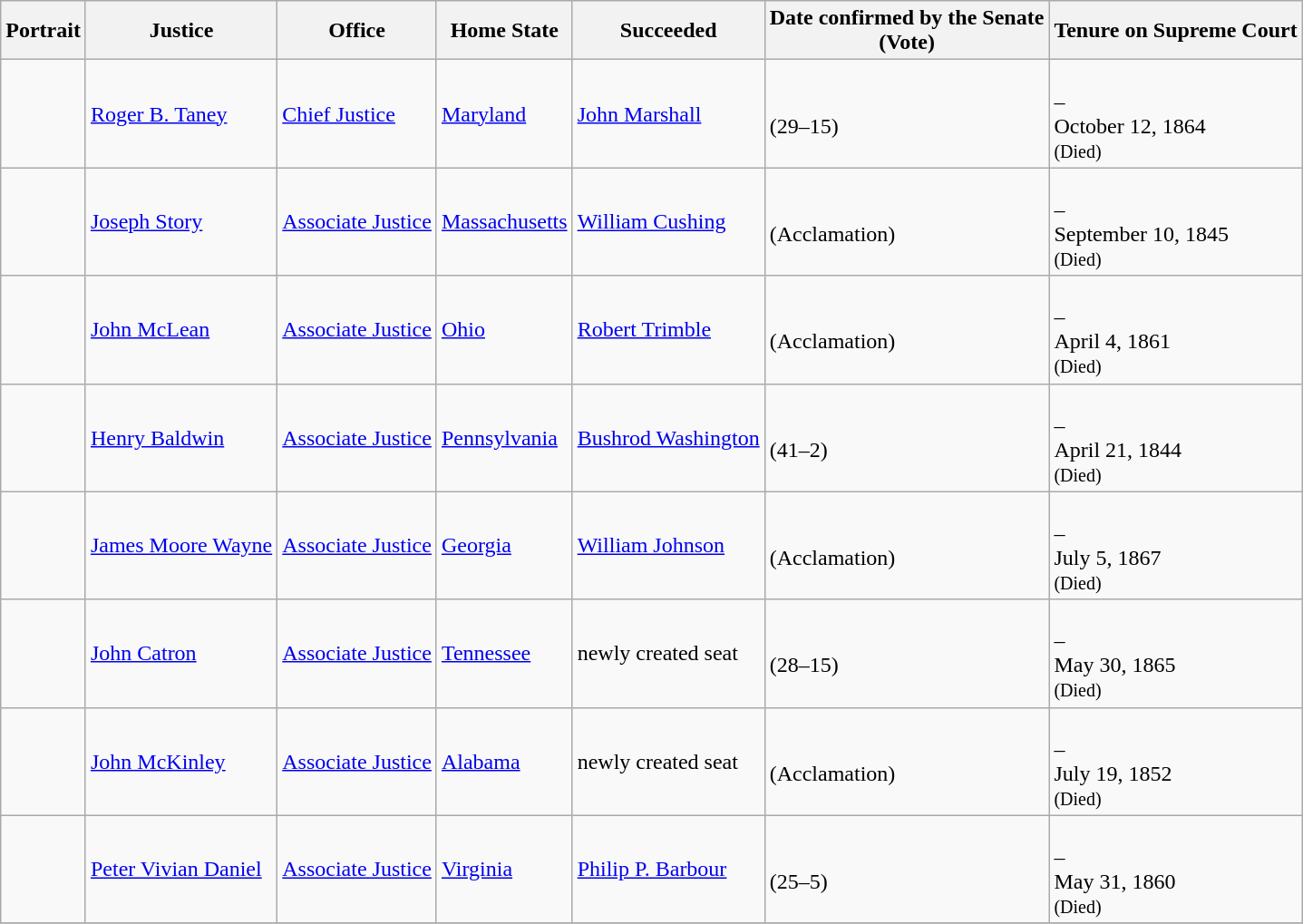<table class="wikitable sortable">
<tr>
<th>Portrait</th>
<th>Justice</th>
<th>Office</th>
<th>Home State</th>
<th>Succeeded</th>
<th>Date confirmed by the Senate<br>(Vote)</th>
<th>Tenure on Supreme Court</th>
</tr>
<tr>
<td></td>
<td><a href='#'>Roger B. Taney</a></td>
<td><a href='#'>Chief Justice</a></td>
<td><a href='#'>Maryland</a></td>
<td><a href='#'>John Marshall</a></td>
<td><br>(29–15)</td>
<td><br>–<br>October 12, 1864<br><small>(Died)</small></td>
</tr>
<tr>
<td></td>
<td><a href='#'>Joseph Story</a><br></td>
<td><a href='#'>Associate Justice</a></td>
<td><a href='#'>Massachusetts</a></td>
<td><a href='#'>William Cushing</a></td>
<td><br>(Acclamation)</td>
<td><br>–<br>September 10, 1845<br><small>(Died)</small></td>
</tr>
<tr>
<td></td>
<td><a href='#'>John McLean</a></td>
<td><a href='#'>Associate Justice</a></td>
<td><a href='#'>Ohio</a></td>
<td><a href='#'>Robert Trimble</a></td>
<td><br>(Acclamation)</td>
<td><br>–<br>April 4, 1861<br><small>(Died)</small></td>
</tr>
<tr>
<td></td>
<td><a href='#'>Henry Baldwin</a></td>
<td><a href='#'>Associate Justice</a></td>
<td><a href='#'>Pennsylvania</a></td>
<td><a href='#'>Bushrod Washington</a></td>
<td><br>(41–2)</td>
<td><br>–<br>April 21, 1844<br><small>(Died)</small></td>
</tr>
<tr>
<td></td>
<td><a href='#'>James Moore Wayne</a></td>
<td><a href='#'>Associate Justice</a></td>
<td><a href='#'>Georgia</a></td>
<td><a href='#'>William Johnson</a></td>
<td><br>(Acclamation)</td>
<td><br>–<br>July 5, 1867<br><small>(Died)</small></td>
</tr>
<tr>
<td></td>
<td><a href='#'>John Catron</a></td>
<td><a href='#'>Associate Justice</a></td>
<td><a href='#'>Tennessee</a></td>
<td>newly created seat</td>
<td><br>(28–15)</td>
<td><br>–<br>May 30, 1865<br><small>(Died)</small></td>
</tr>
<tr>
<td></td>
<td><a href='#'>John McKinley</a></td>
<td><a href='#'>Associate Justice</a></td>
<td><a href='#'>Alabama</a></td>
<td>newly created seat</td>
<td><br>(Acclamation)</td>
<td><br>–<br>July 19, 1852<br><small>(Died)</small></td>
</tr>
<tr>
<td></td>
<td><a href='#'>Peter Vivian Daniel</a></td>
<td><a href='#'>Associate Justice</a></td>
<td><a href='#'>Virginia</a></td>
<td><a href='#'>Philip P. Barbour</a></td>
<td><br>(25–5)</td>
<td><br>–<br>May 31, 1860<br><small>(Died)</small></td>
</tr>
<tr>
</tr>
</table>
